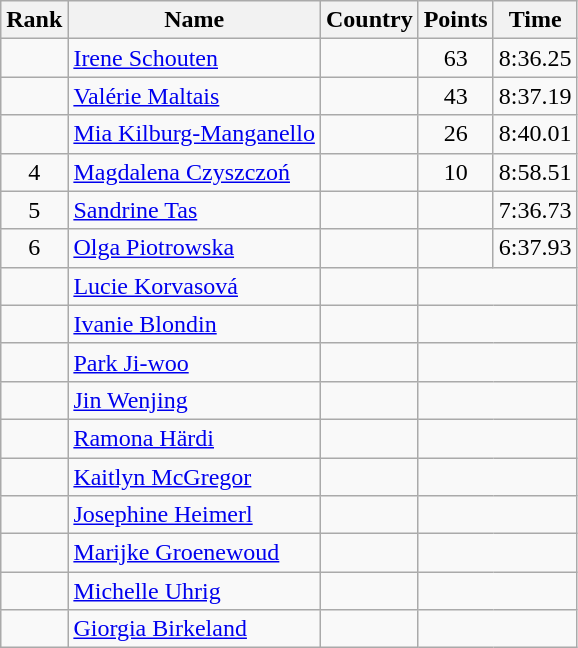<table class="wikitable sortable" style="text-align:center">
<tr>
<th>Rank</th>
<th>Name</th>
<th>Country</th>
<th>Points</th>
<th>Time</th>
</tr>
<tr>
<td></td>
<td align=left><a href='#'>Irene Schouten</a></td>
<td align=left></td>
<td>63</td>
<td>8:36.25</td>
</tr>
<tr>
<td></td>
<td align=left><a href='#'>Valérie Maltais</a></td>
<td align=left></td>
<td>43</td>
<td>8:37.19</td>
</tr>
<tr>
<td></td>
<td align=left><a href='#'>Mia Kilburg-Manganello</a></td>
<td align=left></td>
<td>26</td>
<td>8:40.01</td>
</tr>
<tr>
<td>4</td>
<td align=left><a href='#'>Magdalena Czyszczoń</a></td>
<td align=left></td>
<td>10</td>
<td>8:58.51</td>
</tr>
<tr>
<td>5</td>
<td align=left><a href='#'>Sandrine Tas</a></td>
<td align=left></td>
<td></td>
<td>7:36.73</td>
</tr>
<tr>
<td>6</td>
<td align=left><a href='#'>Olga Piotrowska</a></td>
<td align=left></td>
<td></td>
<td>6:37.93</td>
</tr>
<tr>
<td></td>
<td align=left><a href='#'>Lucie Korvasová</a></td>
<td align=left></td>
<td colspan=2></td>
</tr>
<tr>
<td></td>
<td align=left><a href='#'>Ivanie Blondin</a></td>
<td align=left></td>
<td colspan=2></td>
</tr>
<tr>
<td></td>
<td align=left><a href='#'>Park Ji-woo</a></td>
<td align=left></td>
<td colspan=2></td>
</tr>
<tr>
<td></td>
<td align=left><a href='#'>Jin Wenjing</a></td>
<td align=left></td>
<td colspan=2></td>
</tr>
<tr>
<td></td>
<td align=left><a href='#'>Ramona Härdi</a></td>
<td align=left></td>
<td colspan=2></td>
</tr>
<tr>
<td></td>
<td align=left><a href='#'>Kaitlyn McGregor</a></td>
<td align=left></td>
<td colspan=2></td>
</tr>
<tr>
<td></td>
<td align=left><a href='#'>Josephine Heimerl</a></td>
<td align=left></td>
<td colspan=2></td>
</tr>
<tr>
<td></td>
<td align=left><a href='#'>Marijke Groenewoud</a></td>
<td align=left></td>
<td colspan=2></td>
</tr>
<tr>
<td></td>
<td align=left><a href='#'>Michelle Uhrig</a></td>
<td align=left></td>
<td colspan=2></td>
</tr>
<tr>
<td></td>
<td align=left><a href='#'>Giorgia Birkeland</a></td>
<td align=left></td>
<td colspan=2></td>
</tr>
</table>
